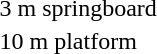<table>
<tr>
<td>3 m springboard</td>
<td></td>
<td></td>
<td></td>
</tr>
<tr>
<td>10 m platform</td>
<td></td>
<td></td>
<td></td>
</tr>
</table>
